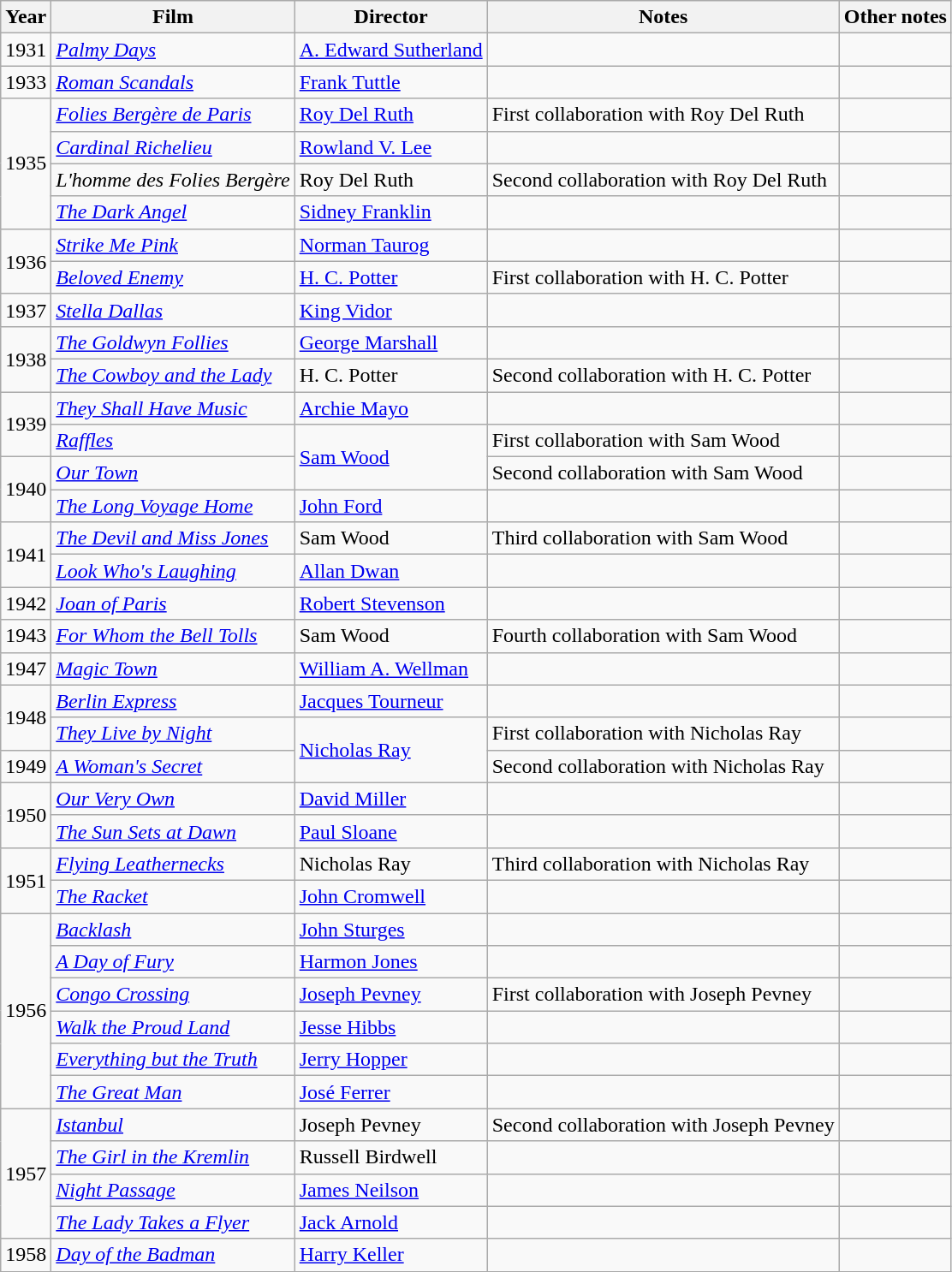<table class="wikitable">
<tr>
<th>Year</th>
<th>Film</th>
<th>Director</th>
<th>Notes</th>
<th>Other notes</th>
</tr>
<tr>
<td>1931</td>
<td><em><a href='#'>Palmy Days</a></em></td>
<td><a href='#'>A. Edward Sutherland</a></td>
<td></td>
<td></td>
</tr>
<tr>
<td>1933</td>
<td><em><a href='#'>Roman Scandals</a></em></td>
<td><a href='#'>Frank Tuttle</a></td>
<td></td>
<td></td>
</tr>
<tr>
<td rowspan=4>1935</td>
<td><em><a href='#'>Folies Bergère de Paris</a></em></td>
<td><a href='#'>Roy Del Ruth</a></td>
<td>First collaboration with Roy Del Ruth</td>
<td></td>
</tr>
<tr>
<td><em><a href='#'>Cardinal Richelieu</a></em></td>
<td><a href='#'>Rowland V. Lee</a></td>
<td></td>
<td></td>
</tr>
<tr>
<td><em>L'homme des Folies Bergère</em></td>
<td>Roy Del Ruth</td>
<td>Second collaboration with Roy Del Ruth</td>
<td></td>
</tr>
<tr>
<td><em><a href='#'>The Dark Angel</a></em></td>
<td><a href='#'>Sidney Franklin</a></td>
<td></td>
<td></td>
</tr>
<tr>
<td rowspan=2>1936</td>
<td><em><a href='#'>Strike Me Pink</a></em></td>
<td><a href='#'>Norman Taurog</a></td>
<td></td>
<td></td>
</tr>
<tr>
<td><em><a href='#'>Beloved Enemy</a></em></td>
<td><a href='#'>H. C. Potter</a></td>
<td>First collaboration with H. C. Potter</td>
<td></td>
</tr>
<tr>
<td>1937</td>
<td><em><a href='#'>Stella Dallas</a></em></td>
<td><a href='#'>King Vidor</a></td>
<td></td>
<td></td>
</tr>
<tr>
<td rowspan=2>1938</td>
<td><em><a href='#'>The Goldwyn Follies</a></em></td>
<td><a href='#'>George Marshall</a></td>
<td></td>
<td></td>
</tr>
<tr>
<td><em><a href='#'>The Cowboy and the Lady</a></em></td>
<td>H. C. Potter</td>
<td>Second collaboration with H. C. Potter</td>
<td></td>
</tr>
<tr>
<td rowspan=2>1939</td>
<td><em><a href='#'>They Shall Have Music</a></em></td>
<td><a href='#'>Archie Mayo</a></td>
<td></td>
<td></td>
</tr>
<tr>
<td><em><a href='#'>Raffles</a></em></td>
<td rowspan=2><a href='#'>Sam Wood</a></td>
<td>First collaboration with Sam Wood</td>
<td></td>
</tr>
<tr>
<td rowspan=2>1940</td>
<td><em><a href='#'>Our Town</a></em></td>
<td>Second collaboration with Sam Wood</td>
<td></td>
</tr>
<tr>
<td><em><a href='#'>The Long Voyage Home</a></em></td>
<td><a href='#'>John Ford</a></td>
<td></td>
<td></td>
</tr>
<tr>
<td rowspan=2>1941</td>
<td><em><a href='#'>The Devil and Miss Jones</a></em></td>
<td>Sam Wood</td>
<td>Third collaboration with Sam Wood</td>
<td></td>
</tr>
<tr>
<td><em><a href='#'>Look Who's Laughing</a></em></td>
<td><a href='#'>Allan Dwan</a></td>
<td></td>
<td></td>
</tr>
<tr>
<td>1942</td>
<td><em><a href='#'>Joan of Paris</a></em></td>
<td><a href='#'>Robert Stevenson</a></td>
<td></td>
<td></td>
</tr>
<tr>
<td>1943</td>
<td><em><a href='#'>For Whom the Bell Tolls</a></em></td>
<td>Sam Wood</td>
<td>Fourth collaboration with Sam Wood</td>
<td></td>
</tr>
<tr>
<td>1947</td>
<td><em><a href='#'>Magic Town</a></em></td>
<td><a href='#'>William A. Wellman</a></td>
<td></td>
<td></td>
</tr>
<tr>
<td rowspan=2>1948</td>
<td><em><a href='#'>Berlin Express</a></em></td>
<td><a href='#'>Jacques Tourneur</a></td>
<td></td>
<td></td>
</tr>
<tr>
<td><em><a href='#'>They Live by Night</a></em></td>
<td rowspan=2><a href='#'>Nicholas Ray</a></td>
<td>First collaboration with Nicholas Ray</td>
<td></td>
</tr>
<tr>
<td>1949</td>
<td><em><a href='#'>A Woman's Secret</a></em></td>
<td>Second collaboration with Nicholas Ray</td>
<td></td>
</tr>
<tr>
<td rowspan=2>1950</td>
<td><em><a href='#'>Our Very Own</a></em></td>
<td><a href='#'>David Miller</a></td>
<td></td>
<td></td>
</tr>
<tr>
<td><em><a href='#'>The Sun Sets at Dawn</a></em></td>
<td><a href='#'>Paul Sloane</a></td>
<td></td>
<td></td>
</tr>
<tr>
<td rowspan=2>1951</td>
<td><em><a href='#'>Flying Leathernecks</a></em></td>
<td>Nicholas Ray</td>
<td>Third collaboration with Nicholas Ray</td>
<td></td>
</tr>
<tr>
<td><em><a href='#'>The Racket</a></em></td>
<td><a href='#'>John Cromwell</a></td>
<td></td>
<td></td>
</tr>
<tr>
<td rowspan=6>1956</td>
<td><em><a href='#'>Backlash</a></em></td>
<td><a href='#'>John Sturges</a></td>
<td></td>
<td></td>
</tr>
<tr>
<td><em><a href='#'>A Day of Fury</a></em></td>
<td><a href='#'>Harmon Jones</a></td>
<td></td>
<td></td>
</tr>
<tr>
<td><em><a href='#'>Congo Crossing</a></em></td>
<td><a href='#'>Joseph Pevney</a></td>
<td>First collaboration with Joseph Pevney</td>
<td></td>
</tr>
<tr>
<td><em><a href='#'>Walk the Proud Land</a></em></td>
<td><a href='#'>Jesse Hibbs</a></td>
<td></td>
<td></td>
</tr>
<tr>
<td><em><a href='#'>Everything but the Truth</a></em></td>
<td><a href='#'>Jerry Hopper</a></td>
<td></td>
<td></td>
</tr>
<tr>
<td><em><a href='#'>The Great Man</a></em></td>
<td><a href='#'>José Ferrer</a></td>
<td></td>
<td></td>
</tr>
<tr>
<td rowspan=4>1957</td>
<td><em><a href='#'>Istanbul</a></em></td>
<td>Joseph Pevney</td>
<td>Second collaboration with Joseph Pevney</td>
<td></td>
</tr>
<tr>
<td><em><a href='#'>The Girl in the Kremlin</a></em></td>
<td>Russell Birdwell</td>
<td></td>
<td></td>
</tr>
<tr>
<td><em><a href='#'>Night Passage</a></em></td>
<td><a href='#'>James Neilson</a></td>
<td></td>
<td></td>
</tr>
<tr>
<td><em><a href='#'>The Lady Takes a Flyer</a></em></td>
<td><a href='#'>Jack Arnold</a></td>
<td></td>
<td></td>
</tr>
<tr>
<td>1958</td>
<td><em><a href='#'>Day of the Badman</a></em></td>
<td><a href='#'>Harry Keller</a></td>
<td></td>
<td></td>
</tr>
</table>
